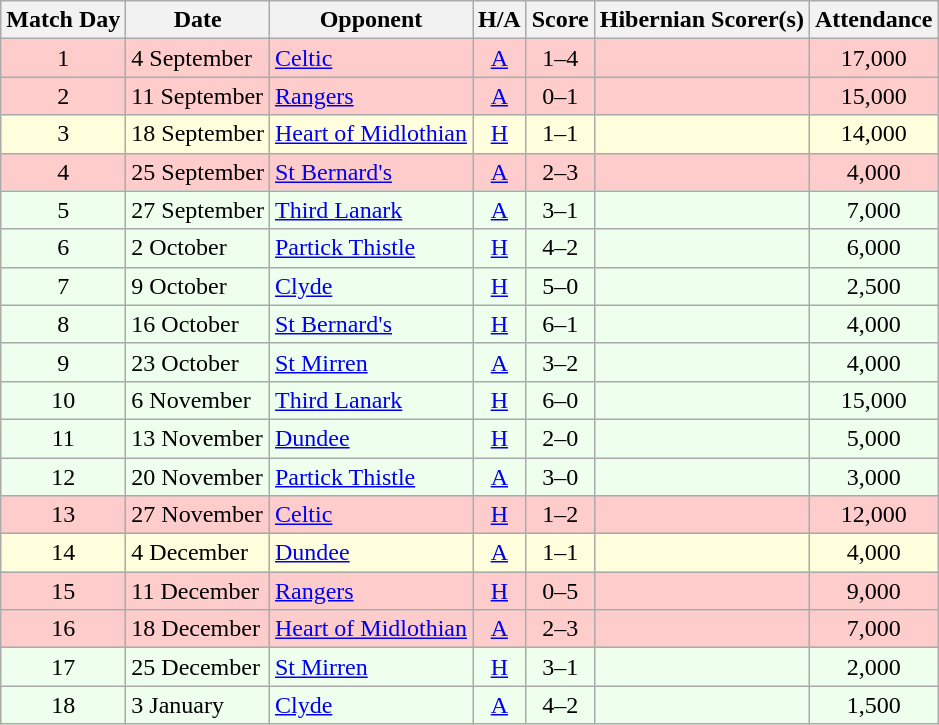<table class="wikitable" style="text-align:center">
<tr>
<th>Match Day</th>
<th>Date</th>
<th>Opponent</th>
<th>H/A</th>
<th>Score</th>
<th>Hibernian Scorer(s)</th>
<th>Attendance</th>
</tr>
<tr bgcolor=#FFCCCC>
<td>1</td>
<td align=left>4 September</td>
<td align=left><a href='#'>Celtic</a></td>
<td><a href='#'>A</a></td>
<td>1–4</td>
<td align=left></td>
<td>17,000</td>
</tr>
<tr bgcolor=#FFCCCC>
<td>2</td>
<td align=left>11 September</td>
<td align=left><a href='#'>Rangers</a></td>
<td><a href='#'>A</a></td>
<td>0–1</td>
<td align=left></td>
<td>15,000</td>
</tr>
<tr bgcolor=#FFFFDD>
<td>3</td>
<td align=left>18 September</td>
<td align=left><a href='#'>Heart of Midlothian</a></td>
<td><a href='#'>H</a></td>
<td>1–1</td>
<td align=left></td>
<td>14,000</td>
</tr>
<tr bgcolor=#FFCCCC>
<td>4</td>
<td align=left>25 September</td>
<td align=left><a href='#'>St Bernard's</a></td>
<td><a href='#'>A</a></td>
<td>2–3</td>
<td align=left></td>
<td>4,000</td>
</tr>
<tr bgcolor=#EEFFEE>
<td>5</td>
<td align=left>27 September</td>
<td align=left><a href='#'>Third Lanark</a></td>
<td><a href='#'>A</a></td>
<td>3–1</td>
<td align=left></td>
<td>7,000</td>
</tr>
<tr bgcolor=#EEFFEE>
<td>6</td>
<td align=left>2 October</td>
<td align=left><a href='#'>Partick Thistle</a></td>
<td><a href='#'>H</a></td>
<td>4–2</td>
<td align=left></td>
<td>6,000</td>
</tr>
<tr bgcolor=#EEFFEE>
<td>7</td>
<td align=left>9 October</td>
<td align=left><a href='#'>Clyde</a></td>
<td><a href='#'>H</a></td>
<td>5–0</td>
<td align=left></td>
<td>2,500</td>
</tr>
<tr bgcolor=#EEFFEE>
<td>8</td>
<td align=left>16 October</td>
<td align=left><a href='#'>St Bernard's</a></td>
<td><a href='#'>H</a></td>
<td>6–1</td>
<td align=left></td>
<td>4,000</td>
</tr>
<tr bgcolor=#EEFFEE>
<td>9</td>
<td align=left>23 October</td>
<td align=left><a href='#'>St Mirren</a></td>
<td><a href='#'>A</a></td>
<td>3–2</td>
<td align=left></td>
<td>4,000</td>
</tr>
<tr bgcolor=#EEFFEE>
<td>10</td>
<td align=left>6 November</td>
<td align=left><a href='#'>Third Lanark</a></td>
<td><a href='#'>H</a></td>
<td>6–0</td>
<td align=left></td>
<td>15,000</td>
</tr>
<tr bgcolor=#EEFFEE>
<td>11</td>
<td align=left>13 November</td>
<td align=left><a href='#'>Dundee</a></td>
<td><a href='#'>H</a></td>
<td>2–0</td>
<td align=left></td>
<td>5,000</td>
</tr>
<tr bgcolor=#EEFFEE>
<td>12</td>
<td align=left>20 November</td>
<td align=left><a href='#'>Partick Thistle</a></td>
<td><a href='#'>A</a></td>
<td>3–0</td>
<td align=left></td>
<td>3,000</td>
</tr>
<tr bgcolor=#FFCCCC>
<td>13</td>
<td align=left>27 November</td>
<td align=left><a href='#'>Celtic</a></td>
<td><a href='#'>H</a></td>
<td>1–2</td>
<td align=left></td>
<td>12,000</td>
</tr>
<tr bgcolor=#FFFFDD>
<td>14</td>
<td align=left>4 December</td>
<td align=left><a href='#'>Dundee</a></td>
<td><a href='#'>A</a></td>
<td>1–1</td>
<td align=left></td>
<td>4,000</td>
</tr>
<tr bgcolor=#FFCCCC>
<td>15</td>
<td align=left>11 December</td>
<td align=left><a href='#'>Rangers</a></td>
<td><a href='#'>H</a></td>
<td>0–5</td>
<td align=left></td>
<td>9,000</td>
</tr>
<tr bgcolor=#FFCCCC>
<td>16</td>
<td align=left>18 December</td>
<td align=left><a href='#'>Heart of Midlothian</a></td>
<td><a href='#'>A</a></td>
<td>2–3</td>
<td align=left></td>
<td>7,000</td>
</tr>
<tr bgcolor=#EEFFEE>
<td>17</td>
<td align=left>25 December</td>
<td align=left><a href='#'>St Mirren</a></td>
<td><a href='#'>H</a></td>
<td>3–1</td>
<td align=left></td>
<td>2,000</td>
</tr>
<tr bgcolor=#EEFFEE>
<td>18</td>
<td align=left>3 January</td>
<td align=left><a href='#'>Clyde</a></td>
<td><a href='#'>A</a></td>
<td>4–2</td>
<td align=left></td>
<td>1,500</td>
</tr>
</table>
